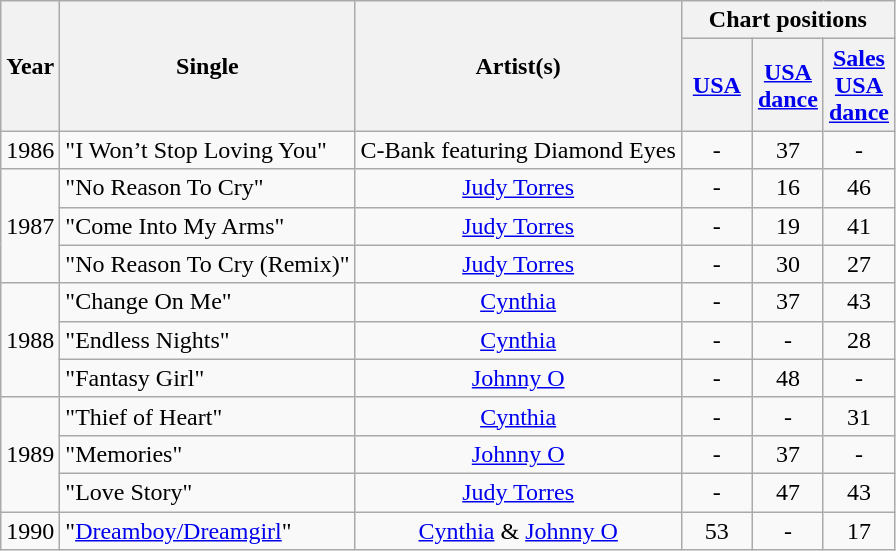<table Class = "wikitable">
<tr>
<th style="text-align:center;" rowspan="2">Year</th>
<th style="text-align:center;" rowspan="2">Single</th>
<th style="text-align:center;" rowspan="2">Artist(s)</th>
<th style="text-align:center;" colspan="3">Chart positions</th>
</tr>
<tr>
<th style="width:40px;"><a href='#'>USA</a></th>
<th style="width:40px;"><a href='#'>USA dance</a></th>
<th style="width:40px;"><a href='#'>Sales USA dance</a></th>
</tr>
<tr>
<td style="text-align:center;">1986</td>
<td style="text-align:left;">"I Won’t Stop Loving You"</td>
<td style="text-align:center;">C-Bank featuring Diamond Eyes</td>
<td style="text-align:center;">-</td>
<td style="text-align:center;">37</td>
<td style="text-align:center;">-</td>
</tr>
<tr>
<td style="text-align:center;" rowspan="3">1987</td>
<td style="text-align:left;">"No Reason To Cry"</td>
<td style="text-align:center;"><a href='#'>Judy Torres</a></td>
<td style="text-align:center;">-</td>
<td style="text-align:center;">16</td>
<td style="text-align:center;">46</td>
</tr>
<tr>
<td style="text-align:left;">"Come Into My Arms"</td>
<td style="text-align:center;"><a href='#'>Judy Torres</a></td>
<td style="text-align:center;">-</td>
<td style="text-align:center;">19</td>
<td style="text-align:center;">41</td>
</tr>
<tr>
<td style="text-align:left;">"No Reason To Cry (Remix)"</td>
<td style="text-align:center;"><a href='#'>Judy Torres</a></td>
<td style="text-align:center;">-</td>
<td style="text-align:center;">30</td>
<td style="text-align:center;">27</td>
</tr>
<tr>
<td style="text-align:center;" rowspan="3">1988</td>
<td style="text-align:left;">"Change On Me"</td>
<td style="text-align:center;"><a href='#'>Cynthia</a></td>
<td style="text-align:center;">-</td>
<td style="text-align:center;">37</td>
<td style="text-align:center;">43</td>
</tr>
<tr>
<td style="text-align:left;">"Endless Nights"</td>
<td style="text-align:center;"><a href='#'>Cynthia</a></td>
<td style="text-align:center; vertical-align:top;">-</td>
<td style="text-align:center; vertical-align:top;">-</td>
<td style="text-align:center; vertical-align:top;">28</td>
</tr>
<tr>
<td style="text-align:left;">"Fantasy Girl"</td>
<td style="text-align:center;"><a href='#'>Johnny O</a></td>
<td style="text-align:center; vertical-align:top;">-</td>
<td style="text-align:center; vertical-align:top;">48</td>
<td style="text-align:center; vertical-align:top;">-</td>
</tr>
<tr>
<td style="text-align:center;" rowspan="3">1989</td>
<td style="text-align:left;">"Thief of Heart"</td>
<td style="text-align:center;"><a href='#'>Cynthia</a></td>
<td style="text-align:center;">-</td>
<td style="text-align:center;">-</td>
<td style="text-align:center;">31</td>
</tr>
<tr>
<td style="text-align:left;">"Memories"</td>
<td style="text-align:center;"><a href='#'>Johnny O</a></td>
<td style="text-align:center; vertical-align:top;">-</td>
<td style="text-align:center; vertical-align:top;">37</td>
<td style="text-align:center; vertical-align:top;">-</td>
</tr>
<tr>
<td style="text-align:left;">"Love Story"</td>
<td style="text-align:center;"><a href='#'>Judy Torres</a></td>
<td style="text-align:center; vertical-align:top;">-</td>
<td style="text-align:center; vertical-align:top;">47</td>
<td style="text-align:center; vertical-align:top;">43</td>
</tr>
<tr>
<td style="text-align:center;">1990</td>
<td style="text-align:left;">"<a href='#'>Dreamboy/Dreamgirl</a>"</td>
<td style="text-align:center;"><a href='#'>Cynthia</a> & <a href='#'>Johnny O</a></td>
<td style="text-align:center; vertical-align:top;">53</td>
<td style="text-align:center; vertical-align:top;">-</td>
<td style="text-align:center; vertical-align:top;">17</td>
</tr>
</table>
